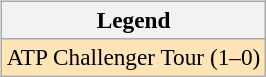<table>
<tr valign=top>
<td><br><table class="wikitable" style=font-size:97%>
<tr>
<th>Legend</th>
</tr>
<tr style="background:moccasin;">
<td>ATP Challenger Tour (1–0)</td>
</tr>
</table>
</td>
<td></td>
</tr>
</table>
